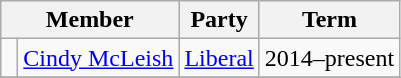<table class="wikitable">
<tr>
<th colspan="2">Member</th>
<th>Party</th>
<th>Term</th>
</tr>
<tr>
<td> </td>
<td><a href='#'>Cindy McLeish</a></td>
<td><a href='#'>Liberal</a></td>
<td>2014–present</td>
</tr>
<tr>
</tr>
</table>
